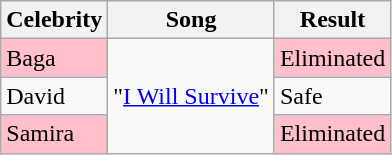<table class="wikitable sortable collapsed">
<tr>
<th>Celebrity</th>
<th>Song</th>
<th>Result</th>
</tr>
<tr>
<td style="background:pink;">Baga</td>
<td rowspan=3>"<a href='#'>I Will Survive</a>"</td>
<td style="background:pink;">Eliminated</td>
</tr>
<tr>
<td>David</td>
<td>Safe</td>
</tr>
<tr>
<td style="background:pink;">Samira</td>
<td style="background:pink;">Eliminated</td>
</tr>
</table>
